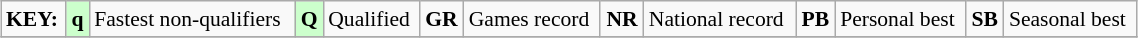<table class="wikitable" style="margin:0.5em auto; font-size:90%;position:relative;" width=60%>
<tr>
<td><strong>KEY:</strong></td>
<td bgcolor=ccffcc align=center><strong>q</strong></td>
<td>Fastest non-qualifiers</td>
<td bgcolor=ccffcc align=center><strong>Q</strong></td>
<td>Qualified</td>
<td align=center><strong>GR</strong></td>
<td>Games record</td>
<td align=center><strong>NR</strong></td>
<td>National record</td>
<td align=center><strong>PB</strong></td>
<td>Personal best</td>
<td align=center><strong>SB</strong></td>
<td>Seasonal best</td>
</tr>
<tr>
</tr>
</table>
